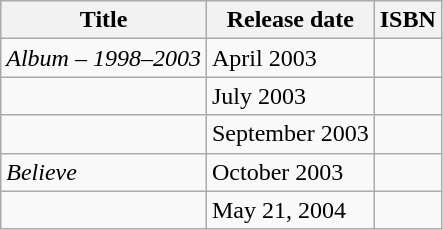<table class="wikitable">
<tr>
<th>Title</th>
<th>Release date</th>
<th>ISBN</th>
</tr>
<tr>
<td><em>Album – 1998–2003</em></td>
<td>April 2003</td>
<td></td>
</tr>
<tr>
<td></td>
<td>July 2003</td>
<td></td>
</tr>
<tr>
<td></td>
<td>September 2003</td>
<td></td>
</tr>
<tr>
<td><em>Believe</em></td>
<td>October 2003</td>
<td></td>
</tr>
<tr>
<td></td>
<td>May 21, 2004</td>
<td></td>
</tr>
</table>
